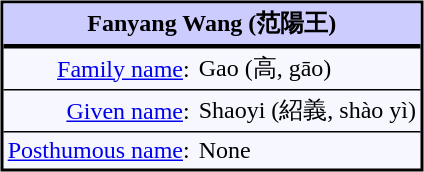<table cellpadding=3px cellspacing=0px bgcolor=#f7f8ff style="float:right; border:2px solid; margin:5px;">
<tr>
<th align=center style="background:#ccf; border-bottom:2px solid" colspan=2><strong>Fanyang Wang</strong> (范陽王)</th>
</tr>
<tr>
<td align=right style="border-top:1px solid"><a href='#'>Family name</a>:</td>
<td style="border-top:1px solid">Gao (高, gāo)</td>
</tr>
<tr>
<td align=right style="border-top:1px solid"><a href='#'>Given name</a>:</td>
<td style="border-top:1px solid">Shaoyi (紹義, shào yì)</td>
</tr>
<tr>
<td align=right style="border-top:1px solid"><a href='#'>Posthumous name</a>:</td>
<td style="border-top:1px solid">None</td>
</tr>
<tr>
</tr>
</table>
